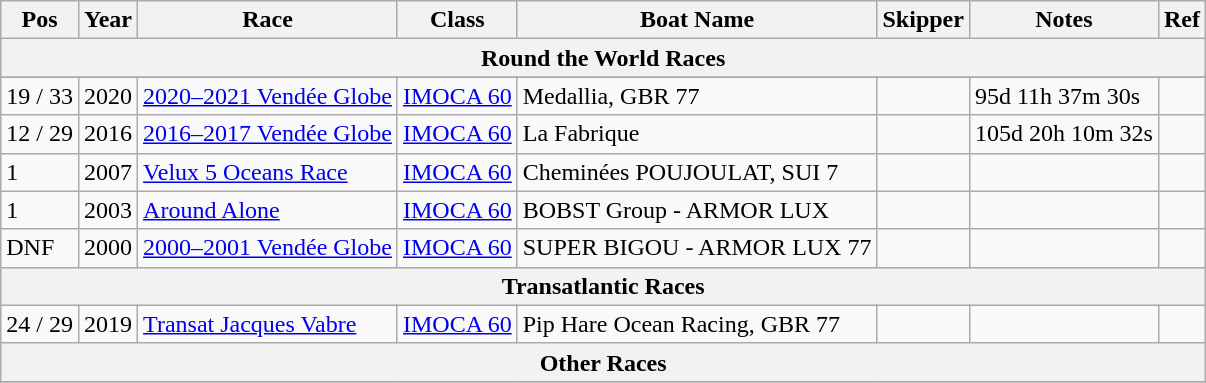<table class="wikitable sortable">
<tr>
<th>Pos</th>
<th>Year</th>
<th>Race</th>
<th>Class</th>
<th>Boat Name</th>
<th>Skipper</th>
<th>Notes</th>
<th>Ref</th>
</tr>
<tr>
<th colspan = 8><strong>Round the World Races</strong></th>
</tr>
<tr>
</tr>
<tr>
<td>19 / 33</td>
<td>2020</td>
<td><a href='#'>2020–2021 Vendée Globe</a></td>
<td><a href='#'>IMOCA 60</a></td>
<td>Medallia, GBR 77</td>
<td></td>
<td>95d 11h 37m 30s</td>
<td></td>
</tr>
<tr>
<td>12 / 29</td>
<td>2016</td>
<td><a href='#'>2016–2017 Vendée Globe</a></td>
<td><a href='#'>IMOCA 60</a></td>
<td>La Fabrique</td>
<td></td>
<td>105d 20h 10m 32s</td>
<td></td>
</tr>
<tr>
<td>1</td>
<td>2007</td>
<td><a href='#'>Velux 5 Oceans Race</a></td>
<td><a href='#'>IMOCA 60</a></td>
<td>Cheminées POUJOULAT, SUI 7</td>
<td></td>
<td></td>
<td></td>
</tr>
<tr>
<td>1</td>
<td>2003</td>
<td><a href='#'>Around Alone</a></td>
<td><a href='#'>IMOCA 60</a></td>
<td>BOBST Group - ARMOR LUX</td>
<td></td>
<td></td>
<td></td>
</tr>
<tr>
<td>DNF</td>
<td>2000</td>
<td><a href='#'>2000–2001 Vendée Globe</a></td>
<td><a href='#'>IMOCA 60</a></td>
<td>SUPER BIGOU - ARMOR LUX 77</td>
<td></td>
<td></td>
<td></td>
</tr>
<tr>
<th colspan = 8><strong>Transatlantic Races</strong></th>
</tr>
<tr>
<td>24 / 29</td>
<td>2019</td>
<td><a href='#'>Transat Jacques Vabre</a></td>
<td><a href='#'>IMOCA 60</a></td>
<td>Pip Hare Ocean Racing, GBR 77</td>
<td> <br> </td>
<td></td>
<td></td>
</tr>
<tr>
<th colspan = 8><strong>Other Races</strong></th>
</tr>
<tr>
</tr>
<tr>
</tr>
</table>
